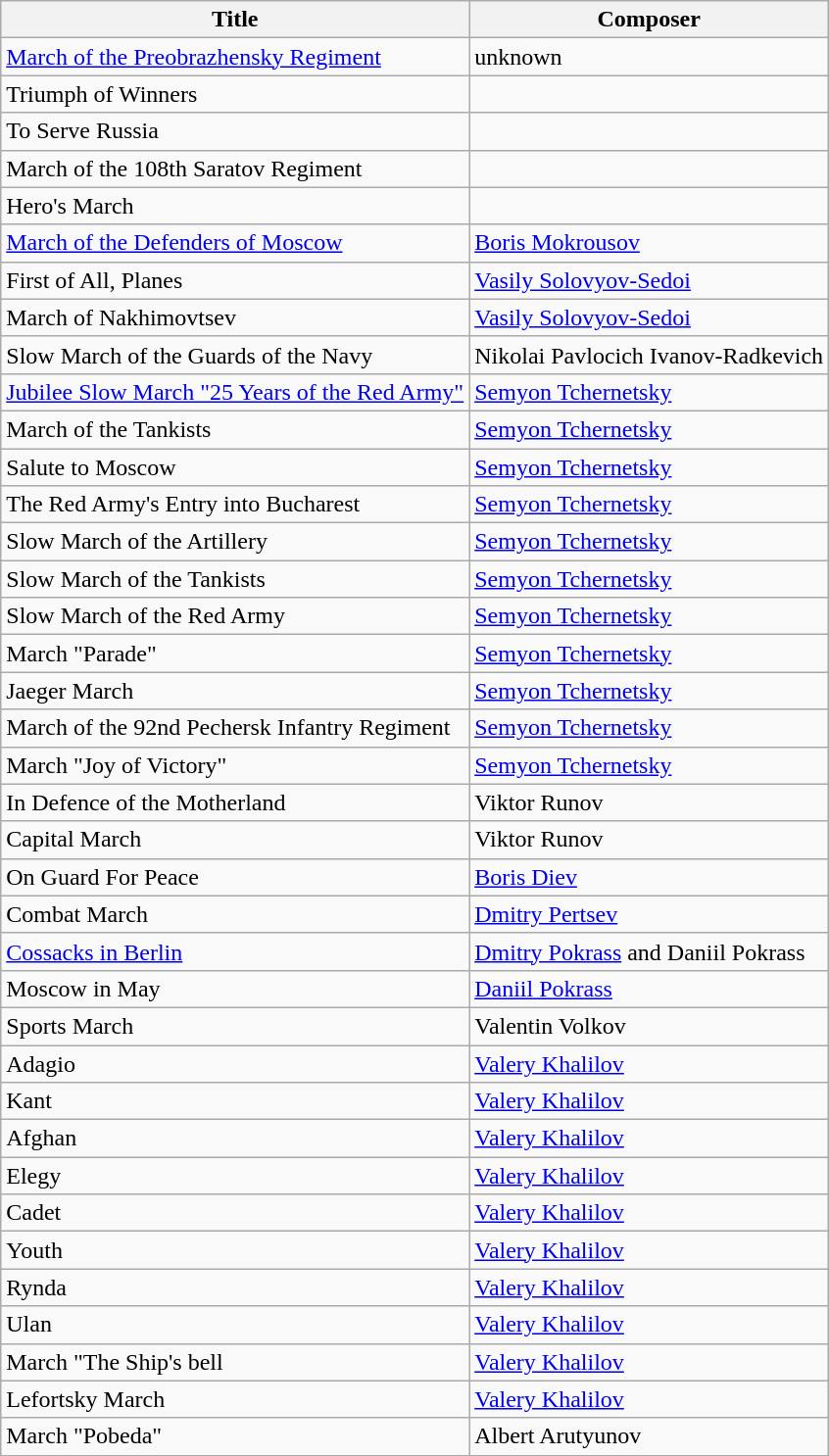<table class="wikitable">
<tr>
<th>Title</th>
<th>Composer</th>
</tr>
<tr>
<td><a href='#'>March of the Preobrazhensky Regiment</a></td>
<td>unknown</td>
</tr>
<tr>
<td>Triumph of Winners</td>
<td></td>
</tr>
<tr>
<td>To Serve Russia</td>
<td></td>
</tr>
<tr>
<td>March of the 108th Saratov Regiment</td>
<td></td>
</tr>
<tr>
<td>Hero's March</td>
<td></td>
</tr>
<tr>
<td><a href='#'>March of the Defenders of Moscow</a></td>
<td><a href='#'>Boris Mokrousov</a></td>
</tr>
<tr>
<td>First of All, Planes</td>
<td><a href='#'>Vasily Solovyov-Sedoi</a></td>
</tr>
<tr>
<td>March of Nakhimovtsev</td>
<td><a href='#'>Vasily Solovyov-Sedoi</a></td>
</tr>
<tr>
<td>Slow March of the Guards of the Navy</td>
<td>Nikolai Pavlocich Ivanov-Radkevich</td>
</tr>
<tr>
<td><a href='#'>Jubilee Slow March "25 Years of the Red Army"</a></td>
<td><a href='#'>Semyon Tchernetsky</a></td>
</tr>
<tr>
<td>March of the Tankists</td>
<td><a href='#'>Semyon Tchernetsky</a></td>
</tr>
<tr>
<td>Salute to Moscow</td>
<td><a href='#'>Semyon Tchernetsky</a></td>
</tr>
<tr>
<td>The Red Army's Entry into Bucharest</td>
<td><a href='#'>Semyon Tchernetsky</a></td>
</tr>
<tr>
<td>Slow March of the Artillery</td>
<td><a href='#'>Semyon Tchernetsky</a></td>
</tr>
<tr>
<td>Slow March of the Tankists</td>
<td><a href='#'>Semyon Tchernetsky</a></td>
</tr>
<tr>
<td>Slow March of the Red Army</td>
<td><a href='#'>Semyon Tchernetsky</a></td>
</tr>
<tr>
<td>March "Parade"</td>
<td><a href='#'>Semyon Tchernetsky</a></td>
</tr>
<tr>
<td>Jaeger March</td>
<td><a href='#'>Semyon Tchernetsky</a></td>
</tr>
<tr>
<td>March of the 92nd Pechersk Infantry Regiment</td>
<td><a href='#'>Semyon Tchernetsky</a></td>
</tr>
<tr>
<td>March "Joy of Victory"</td>
<td><a href='#'>Semyon Tchernetsky</a></td>
</tr>
<tr>
<td>In Defence of the Motherland</td>
<td>Viktor Runov</td>
</tr>
<tr>
<td>Capital March</td>
<td>Viktor Runov</td>
</tr>
<tr>
<td>On Guard For Peace</td>
<td><a href='#'>Boris Diev</a></td>
</tr>
<tr>
<td>Combat March</td>
<td><a href='#'>Dmitry Pertsev</a></td>
</tr>
<tr>
<td><a href='#'>Cossacks in Berlin</a></td>
<td><a href='#'>Dmitry Pokrass</a> and Daniil Pokrass</td>
</tr>
<tr>
<td>Moscow in May</td>
<td><a href='#'>Daniil Pokrass</a></td>
</tr>
<tr>
<td>Sports March</td>
<td>Valentin Volkov</td>
</tr>
<tr>
<td>Adagio</td>
<td><a href='#'>Valery Khalilov</a></td>
</tr>
<tr>
<td>Kant</td>
<td><a href='#'>Valery Khalilov</a></td>
</tr>
<tr>
<td>Afghan</td>
<td><a href='#'>Valery Khalilov</a></td>
</tr>
<tr>
<td>Elegy</td>
<td><a href='#'>Valery Khalilov</a></td>
</tr>
<tr>
<td>Cadet</td>
<td><a href='#'>Valery Khalilov</a></td>
</tr>
<tr>
<td>Youth</td>
<td><a href='#'>Valery Khalilov</a></td>
</tr>
<tr>
<td>Rynda</td>
<td><a href='#'>Valery Khalilov</a></td>
</tr>
<tr>
<td>Ulan</td>
<td><a href='#'>Valery Khalilov</a></td>
</tr>
<tr>
<td>March "The Ship's bell</td>
<td><a href='#'>Valery Khalilov</a></td>
</tr>
<tr>
<td>Lefortsky March</td>
<td><a href='#'>Valery Khalilov</a></td>
</tr>
<tr>
<td>March "Pobeda"</td>
<td>Albert Arutyunov</td>
</tr>
</table>
